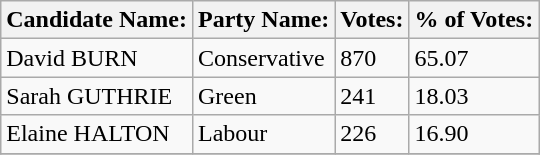<table class="wikitable">
<tr>
<th>Candidate Name:</th>
<th>Party Name:</th>
<th>Votes:</th>
<th>% of Votes:</th>
</tr>
<tr>
<td>David BURN</td>
<td>Conservative</td>
<td>870</td>
<td>65.07</td>
</tr>
<tr>
<td>Sarah GUTHRIE</td>
<td>Green</td>
<td>241</td>
<td>18.03</td>
</tr>
<tr>
<td>Elaine HALTON</td>
<td>Labour</td>
<td>226</td>
<td>16.90</td>
</tr>
<tr>
</tr>
</table>
